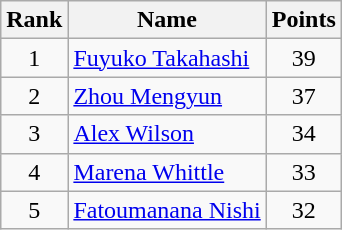<table class=wikitable>
<tr>
<th>Rank</th>
<th>Name</th>
<th>Points</th>
</tr>
<tr>
<td align=center>1</td>
<td> <a href='#'>Fuyuko Takahashi</a></td>
<td align=center>39</td>
</tr>
<tr>
<td align=center>2</td>
<td> <a href='#'>Zhou Mengyun</a></td>
<td align=center>37</td>
</tr>
<tr>
<td align=center>3</td>
<td> <a href='#'>Alex Wilson</a></td>
<td align=center>34</td>
</tr>
<tr>
<td align=center>4</td>
<td> <a href='#'>Marena Whittle</a></td>
<td align=center>33</td>
</tr>
<tr>
<td align=center>5</td>
<td> <a href='#'>Fatoumanana Nishi</a></td>
<td align=center>32</td>
</tr>
</table>
